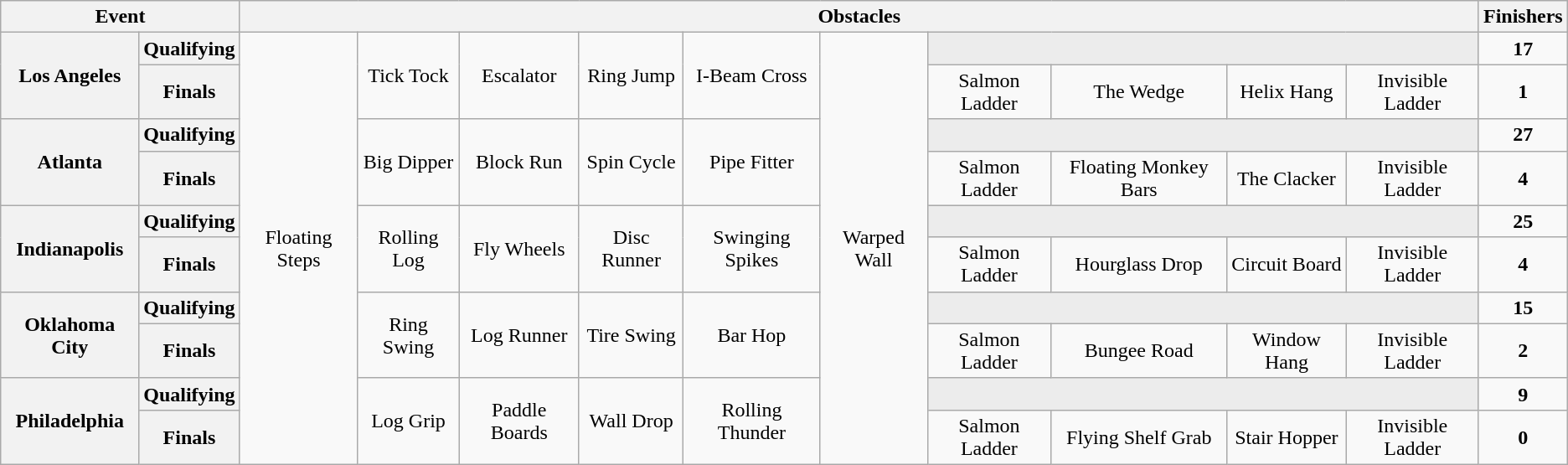<table class="wikitable" style="text-align:center;">
<tr>
<th colspan="2">Event</th>
<th colspan="10">Obstacles</th>
<th>Finishers</th>
</tr>
<tr>
<th rowspan="2">Los Angeles</th>
<th>Qualifying</th>
<td rowspan="10">Floating Steps</td>
<td rowspan="2">Tick Tock</td>
<td rowspan="2">Escalator</td>
<td rowspan="2">Ring Jump</td>
<td rowspan="2">I-Beam Cross</td>
<td rowspan="10">Warped Wall</td>
<td colspan="4" style="background:#ECECEC;"></td>
<td><strong>17</strong></td>
</tr>
<tr>
<th>Finals</th>
<td>Salmon Ladder</td>
<td>The Wedge</td>
<td>Helix Hang</td>
<td>Invisible Ladder</td>
<td><strong>1</strong></td>
</tr>
<tr>
<th rowspan="2">Atlanta</th>
<th>Qualifying</th>
<td rowspan="2">Big Dipper</td>
<td rowspan="2">Block Run</td>
<td rowspan="2">Spin Cycle</td>
<td rowspan="2">Pipe Fitter</td>
<td colspan="4" style="background:#ECECEC;"></td>
<td><strong>27</strong></td>
</tr>
<tr>
<th>Finals</th>
<td>Salmon Ladder</td>
<td>Floating Monkey Bars</td>
<td>The Clacker</td>
<td>Invisible Ladder</td>
<td><strong>4</strong></td>
</tr>
<tr>
<th rowspan="2">Indianapolis</th>
<th>Qualifying</th>
<td rowspan="2">Rolling Log</td>
<td rowspan="2">Fly Wheels</td>
<td rowspan="2">Disc Runner</td>
<td rowspan="2">Swinging Spikes</td>
<td colspan="4" style="background:#ECECEC;"></td>
<td><strong>25</strong></td>
</tr>
<tr>
<th>Finals</th>
<td>Salmon Ladder</td>
<td>Hourglass Drop</td>
<td>Circuit Board</td>
<td>Invisible Ladder</td>
<td><strong>4</strong></td>
</tr>
<tr>
<th rowspan="2">Oklahoma City</th>
<th>Qualifying</th>
<td rowspan="2">Ring Swing</td>
<td rowspan="2">Log Runner</td>
<td rowspan="2">Tire Swing</td>
<td rowspan="2">Bar Hop</td>
<td colspan="4" style="background:#ECECEC;"></td>
<td><strong>15</strong></td>
</tr>
<tr>
<th>Finals</th>
<td>Salmon Ladder</td>
<td>Bungee Road</td>
<td>Window Hang</td>
<td>Invisible Ladder</td>
<td><strong>2</strong></td>
</tr>
<tr>
<th rowspan="2">Philadelphia</th>
<th>Qualifying</th>
<td rowspan="2">Log Grip</td>
<td rowspan="2">Paddle Boards</td>
<td rowspan="2">Wall Drop</td>
<td rowspan="2">Rolling Thunder</td>
<td colspan="4" style="background:#ECECEC;"></td>
<td><strong>9</strong></td>
</tr>
<tr>
<th>Finals</th>
<td>Salmon Ladder</td>
<td>Flying Shelf Grab</td>
<td>Stair Hopper</td>
<td>Invisible Ladder</td>
<td><strong>0</strong></td>
</tr>
</table>
